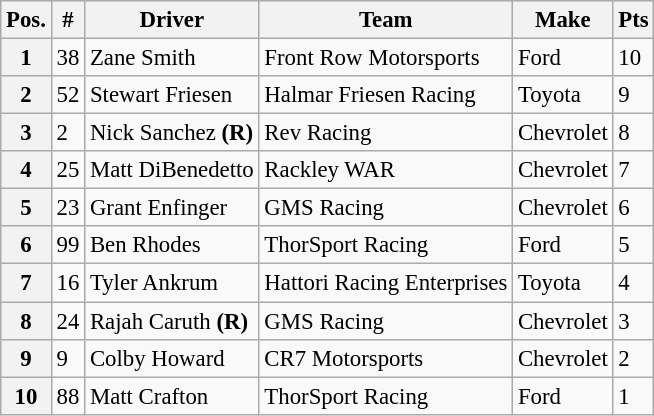<table class="wikitable" style="font-size:95%">
<tr>
<th>Pos.</th>
<th>#</th>
<th>Driver</th>
<th>Team</th>
<th>Make</th>
<th>Pts</th>
</tr>
<tr>
<th>1</th>
<td>38</td>
<td>Zane Smith</td>
<td>Front Row Motorsports</td>
<td>Ford</td>
<td>10</td>
</tr>
<tr>
<th>2</th>
<td>52</td>
<td>Stewart Friesen</td>
<td>Halmar Friesen Racing</td>
<td>Toyota</td>
<td>9</td>
</tr>
<tr>
<th>3</th>
<td>2</td>
<td>Nick Sanchez <strong>(R)</strong></td>
<td>Rev Racing</td>
<td>Chevrolet</td>
<td>8</td>
</tr>
<tr>
<th>4</th>
<td>25</td>
<td>Matt DiBenedetto</td>
<td>Rackley WAR</td>
<td>Chevrolet</td>
<td>7</td>
</tr>
<tr>
<th>5</th>
<td>23</td>
<td>Grant Enfinger</td>
<td>GMS Racing</td>
<td>Chevrolet</td>
<td>6</td>
</tr>
<tr>
<th>6</th>
<td>99</td>
<td>Ben Rhodes</td>
<td>ThorSport Racing</td>
<td>Ford</td>
<td>5</td>
</tr>
<tr>
<th>7</th>
<td>16</td>
<td>Tyler Ankrum</td>
<td>Hattori Racing Enterprises</td>
<td>Toyota</td>
<td>4</td>
</tr>
<tr>
<th>8</th>
<td>24</td>
<td>Rajah Caruth <strong>(R)</strong></td>
<td>GMS Racing</td>
<td>Chevrolet</td>
<td>3</td>
</tr>
<tr>
<th>9</th>
<td>9</td>
<td>Colby Howard</td>
<td>CR7 Motorsports</td>
<td>Chevrolet</td>
<td>2</td>
</tr>
<tr>
<th>10</th>
<td>88</td>
<td>Matt Crafton</td>
<td>ThorSport Racing</td>
<td>Ford</td>
<td>1</td>
</tr>
</table>
